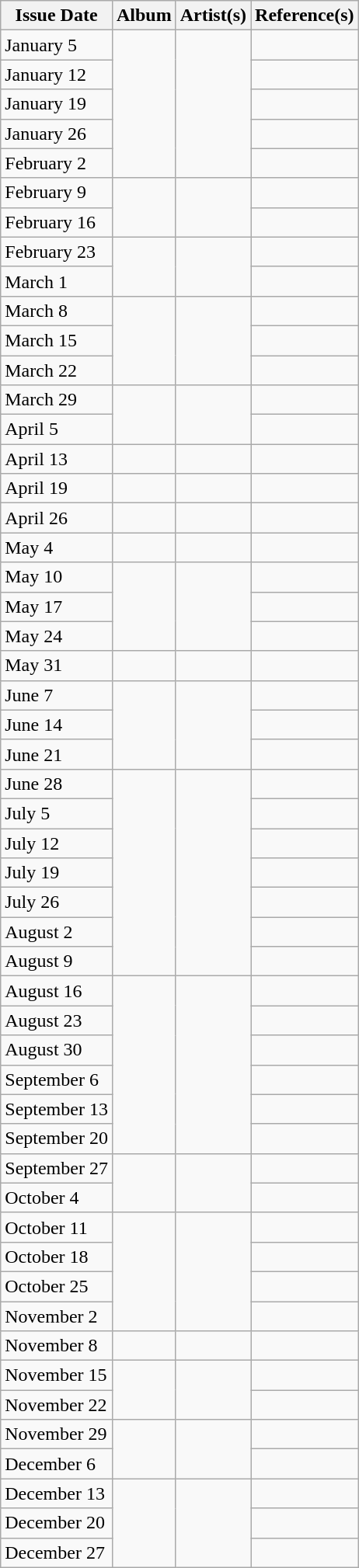<table class="wikitable">
<tr>
<th style="text-align: center;">Issue Date</th>
<th style="text-align: center;">Album</th>
<th style="text-align: center;">Artist(s)</th>
<th style="text-align: center;">Reference(s)</th>
</tr>
<tr>
<td>January 5</td>
<td rowspan=5><em>  </em></td>
<td rowspan=5></td>
<td></td>
</tr>
<tr>
<td>January 12</td>
<td></td>
</tr>
<tr>
<td>January 19</td>
<td></td>
</tr>
<tr>
<td>January 26</td>
<td></td>
</tr>
<tr>
<td>February 2</td>
<td></td>
</tr>
<tr>
<td>February 9</td>
<td rowspan=2><em>  </em></td>
<td rowspan=2></td>
<td></td>
</tr>
<tr>
<td>February 16</td>
<td></td>
</tr>
<tr>
<td>February 23</td>
<td rowspan=2><em>  </em></td>
<td rowspan=2></td>
<td></td>
</tr>
<tr>
<td>March 1</td>
<td></td>
</tr>
<tr>
<td>March 8</td>
<td rowspan=3><em>  </em></td>
<td rowspan=3></td>
<td></td>
</tr>
<tr>
<td>March 15</td>
<td></td>
</tr>
<tr>
<td>March 22</td>
<td></td>
</tr>
<tr>
<td>March 29</td>
<td rowspan=2><em>  </em></td>
<td rowspan=2></td>
<td></td>
</tr>
<tr>
<td>April 5</td>
<td></td>
</tr>
<tr>
<td>April 13</td>
<td rowspan=1><em>  </em></td>
<td rowspan=1></td>
<td></td>
</tr>
<tr>
<td>April 19</td>
<td rowspan=1><em>  </em></td>
<td rowspan=1></td>
<td></td>
</tr>
<tr>
<td>April 26</td>
<td rowspan=1><em>  </em></td>
<td rowspan=1></td>
<td></td>
</tr>
<tr>
<td>May 4</td>
<td rowspan=1><em>  </em></td>
<td rowspan=1></td>
<td></td>
</tr>
<tr>
<td>May 10</td>
<td rowspan=3><em>  </em></td>
<td rowspan=3></td>
<td></td>
</tr>
<tr>
<td>May 17</td>
<td></td>
</tr>
<tr>
<td>May 24</td>
<td></td>
</tr>
<tr>
<td>May 31</td>
<td rowspan=1><em>  </em></td>
<td rowspan=1></td>
<td></td>
</tr>
<tr>
<td>June 7</td>
<td rowspan=3><em>  </em></td>
<td rowspan=3></td>
<td></td>
</tr>
<tr>
<td>June 14</td>
<td></td>
</tr>
<tr>
<td>June 21</td>
<td></td>
</tr>
<tr>
<td>June 28</td>
<td rowspan=7><em>  </em></td>
<td rowspan=7></td>
<td></td>
</tr>
<tr>
<td>July 5</td>
<td></td>
</tr>
<tr>
<td>July 12</td>
<td></td>
</tr>
<tr>
<td>July 19</td>
<td></td>
</tr>
<tr>
<td>July 26</td>
<td></td>
</tr>
<tr>
<td>August 2</td>
<td></td>
</tr>
<tr>
<td>August 9</td>
<td></td>
</tr>
<tr>
<td>August 16</td>
<td rowspan=6><em>  </em></td>
<td rowspan=6></td>
<td></td>
</tr>
<tr>
<td>August 23</td>
<td></td>
</tr>
<tr>
<td>August 30</td>
<td></td>
</tr>
<tr>
<td>September 6</td>
<td></td>
</tr>
<tr>
<td>September 13</td>
<td></td>
</tr>
<tr>
<td>September 20</td>
<td></td>
</tr>
<tr>
<td>September 27</td>
<td rowspan=2><em>  </em></td>
<td rowspan=2></td>
<td></td>
</tr>
<tr>
<td>October 4</td>
<td></td>
</tr>
<tr>
<td>October 11</td>
<td rowspan=4><em>  </em></td>
<td rowspan=4></td>
<td></td>
</tr>
<tr>
<td>October 18</td>
<td></td>
</tr>
<tr>
<td>October 25</td>
<td></td>
</tr>
<tr>
<td>November 2</td>
<td></td>
</tr>
<tr>
<td>November 8</td>
<td rowspan=1><em>  </em></td>
<td rowspan=1></td>
<td></td>
</tr>
<tr>
<td>November 15</td>
<td rowspan=2><em>  </em></td>
<td rowspan=2></td>
<td></td>
</tr>
<tr>
<td>November 22</td>
<td></td>
</tr>
<tr>
<td>November 29</td>
<td rowspan=2><em>  </em></td>
<td rowspan=2></td>
<td></td>
</tr>
<tr>
<td>December 6</td>
<td></td>
</tr>
<tr>
<td>December 13</td>
<td rowspan=3><em>  </em></td>
<td rowspan=3></td>
<td></td>
</tr>
<tr>
<td>December 20</td>
<td></td>
</tr>
<tr>
<td>December 27</td>
<td></td>
</tr>
</table>
